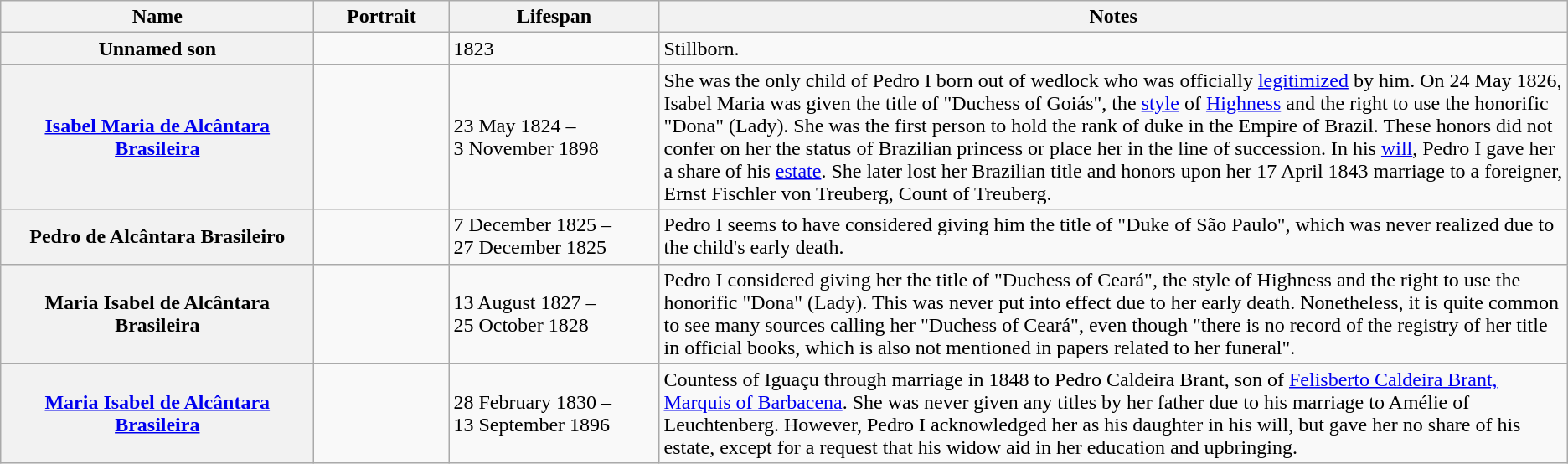<table class="wikitable plainrowheaders">
<tr>
<th scope="col" style="width:  20%;">Name</th>
<th scope="col" style="width: 100px;">Portrait</th>
<th scope="col" style="width:  10em;">Lifespan</th>
<th scope="col">Notes</th>
</tr>
<tr>
<th scope="row">Unnamed son</th>
<td></td>
<td>1823</td>
<td>Stillborn.</td>
</tr>
<tr>
<th scope="row"><a href='#'>Isabel Maria de Alcântara Brasileira</a></th>
<td></td>
<td>23 May 1824 – <br>3 November 1898</td>
<td>She was the only child of Pedro I born out of wedlock who was officially <a href='#'>legitimized</a> by him. On 24 May 1826, Isabel Maria was given the title of "Duchess of Goiás", the <a href='#'>style</a> of <a href='#'>Highness</a> and the right to use the honorific "Dona" (Lady). She was the first person to hold the rank of duke in the Empire of Brazil. These honors did not confer on her the status of Brazilian princess or place her in the line of succession. In his <a href='#'>will</a>, Pedro I gave her a share of his <a href='#'>estate</a>. She later lost her Brazilian title and honors upon her 17 April 1843 marriage to a foreigner, Ernst Fischler von Treuberg, Count of Treuberg.</td>
</tr>
<tr>
<th scope="row">Pedro de Alcântara Brasileiro</th>
<td></td>
<td>7 December 1825 – <br> 27 December 1825</td>
<td>Pedro I seems to have considered giving him the title of "Duke of São Paulo", which was never realized due to the child's early death.</td>
</tr>
<tr>
<th scope="row">Maria Isabel de Alcântara Brasileira</th>
<td></td>
<td>13 August 1827 – <br> 25 October 1828</td>
<td>Pedro I considered giving her the title of "Duchess of Ceará", the style of Highness and the right to use the honorific "Dona" (Lady). This was never put into effect due to her early death. Nonetheless, it is quite common to see many sources calling her "Duchess of Ceará", even though "there is no record of the registry of her title in official books, which is also not mentioned in papers related to her funeral".</td>
</tr>
<tr>
<th scope="row"><a href='#'>Maria Isabel de Alcântara Brasileira</a></th>
<td></td>
<td>28 February 1830 – <br> 13 September 1896</td>
<td>Countess of Iguaçu through marriage in 1848 to Pedro Caldeira Brant, son of <a href='#'>Felisberto Caldeira Brant, Marquis of Barbacena</a>. She was never given any titles by her father due to his marriage to Amélie of Leuchtenberg. However, Pedro I acknowledged her as his daughter in his will, but gave her no share of his estate, except for a request that his widow aid in her education and upbringing.</td>
</tr>
</table>
